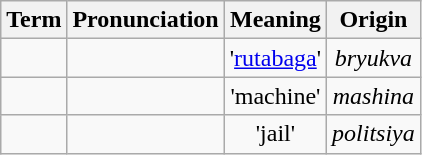<table class="wikitable" style="text-align: center">
<tr>
<th>Term</th>
<th>Pronunciation</th>
<th>Meaning</th>
<th>Origin</th>
</tr>
<tr>
<td></td>
<td></td>
<td>'<a href='#'>rutabaga</a>'</td>
<td> <em>bryukva</em></td>
</tr>
<tr>
<td></td>
<td></td>
<td>'machine'</td>
<td> <em>mashina</em></td>
</tr>
<tr>
<td></td>
<td></td>
<td>'jail'</td>
<td> <em>politsiya</em></td>
</tr>
</table>
